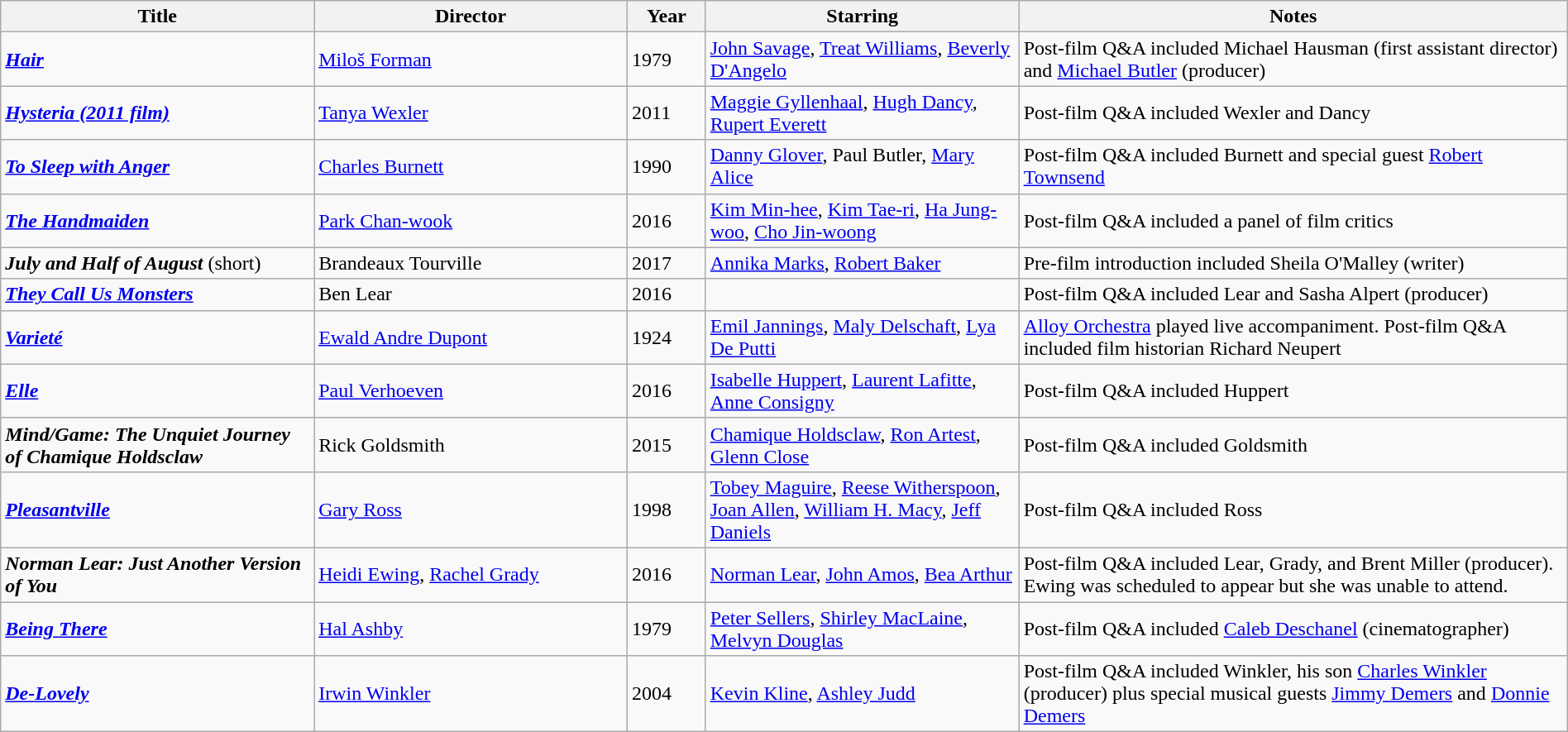<table class="wikitable sortable" style="width:100%;">
<tr>
<th style="width:20%;">Title</th>
<th style="width:20%;">Director</th>
<th style="width:5%;">Year</th>
<th style="width:20%;">Starring</th>
<th style="width:35%;">Notes</th>
</tr>
<tr>
<td><strong><em><a href='#'>Hair</a></em></strong></td>
<td><a href='#'>Miloš Forman</a></td>
<td>1979</td>
<td><a href='#'>John Savage</a>, <a href='#'>Treat Williams</a>, <a href='#'>Beverly D'Angelo</a></td>
<td>Post-film Q&A included Michael Hausman (first assistant director) and <a href='#'>Michael Butler</a> (producer)</td>
</tr>
<tr>
<td><strong><em><a href='#'>Hysteria (2011 film)</a></em></strong></td>
<td><a href='#'>Tanya Wexler</a></td>
<td>2011</td>
<td><a href='#'>Maggie Gyllenhaal</a>, <a href='#'>Hugh Dancy</a>, <a href='#'>Rupert Everett</a></td>
<td>Post-film Q&A included Wexler and Dancy</td>
</tr>
<tr>
<td><strong><em><a href='#'>To Sleep with Anger</a></em></strong></td>
<td><a href='#'>Charles Burnett</a></td>
<td>1990</td>
<td><a href='#'>Danny Glover</a>, Paul Butler, <a href='#'>Mary Alice</a></td>
<td>Post-film Q&A included Burnett and special guest <a href='#'>Robert Townsend</a></td>
</tr>
<tr>
<td><strong><em><a href='#'>The Handmaiden</a></em></strong></td>
<td><a href='#'>Park Chan-wook</a></td>
<td>2016</td>
<td><a href='#'>Kim Min-hee</a>, <a href='#'>Kim Tae-ri</a>, <a href='#'>Ha Jung-woo</a>, <a href='#'>Cho Jin-woong</a></td>
<td>Post-film Q&A included a panel of film critics</td>
</tr>
<tr>
<td><strong><em>July and Half of August</em></strong> (short)</td>
<td>Brandeaux Tourville</td>
<td>2017</td>
<td><a href='#'>Annika Marks</a>, <a href='#'>Robert Baker</a></td>
<td>Pre-film introduction included Sheila O'Malley (writer)</td>
</tr>
<tr>
<td><strong><em><a href='#'>They Call Us Monsters</a></em></strong></td>
<td>Ben Lear</td>
<td>2016</td>
<td></td>
<td>Post-film Q&A included Lear and Sasha Alpert (producer)</td>
</tr>
<tr>
<td><strong><em><a href='#'>Varieté</a></em></strong></td>
<td><a href='#'>Ewald Andre Dupont</a></td>
<td>1924</td>
<td><a href='#'>Emil Jannings</a>, <a href='#'>Maly Delschaft</a>, <a href='#'>Lya De Putti</a></td>
<td><a href='#'>Alloy Orchestra</a> played live accompaniment. Post-film Q&A included film historian Richard Neupert</td>
</tr>
<tr>
<td><strong><em><a href='#'>Elle</a></em></strong></td>
<td><a href='#'>Paul Verhoeven</a></td>
<td>2016</td>
<td><a href='#'>Isabelle Huppert</a>, <a href='#'>Laurent Lafitte</a>, <a href='#'>Anne Consigny</a></td>
<td>Post-film Q&A included Huppert</td>
</tr>
<tr>
<td><strong><em>Mind/Game: The Unquiet Journey of Chamique Holdsclaw</em></strong></td>
<td>Rick Goldsmith</td>
<td>2015</td>
<td><a href='#'>Chamique Holdsclaw</a>, <a href='#'>Ron Artest</a>, <a href='#'>Glenn Close</a></td>
<td>Post-film Q&A included Goldsmith</td>
</tr>
<tr>
<td><strong><em><a href='#'>Pleasantville</a></em></strong></td>
<td><a href='#'>Gary Ross</a></td>
<td>1998</td>
<td><a href='#'>Tobey Maguire</a>, <a href='#'>Reese Witherspoon</a>, <a href='#'>Joan Allen</a>, <a href='#'>William H. Macy</a>, <a href='#'>Jeff Daniels</a></td>
<td>Post-film Q&A included Ross</td>
</tr>
<tr>
<td><strong><em>Norman Lear: Just Another Version of You</em></strong></td>
<td><a href='#'>Heidi Ewing</a>, <a href='#'>Rachel Grady</a></td>
<td>2016</td>
<td><a href='#'>Norman Lear</a>, <a href='#'>John Amos</a>, <a href='#'>Bea Arthur</a></td>
<td>Post-film Q&A included Lear, Grady, and Brent Miller (producer). Ewing was scheduled to appear but she was unable to attend.</td>
</tr>
<tr>
<td><strong><em><a href='#'>Being There</a></em></strong></td>
<td><a href='#'>Hal Ashby</a></td>
<td>1979</td>
<td><a href='#'>Peter Sellers</a>, <a href='#'>Shirley MacLaine</a>, <a href='#'>Melvyn Douglas</a></td>
<td>Post-film Q&A included <a href='#'>Caleb Deschanel</a> (cinematographer)</td>
</tr>
<tr>
<td><strong><em><a href='#'>De-Lovely</a></em></strong></td>
<td><a href='#'>Irwin Winkler</a></td>
<td>2004</td>
<td><a href='#'>Kevin Kline</a>, <a href='#'>Ashley Judd</a></td>
<td>Post-film Q&A included Winkler, his son <a href='#'>Charles Winkler</a> (producer) plus special musical guests <a href='#'>Jimmy Demers</a> and <a href='#'>Donnie Demers</a></td>
</tr>
</table>
